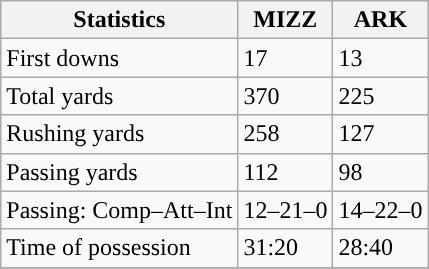<table class="wikitable" style="float: left;">
<tr>
<th>Statistics</th>
<th>MIZZ</th>
<th>ARK</th>
</tr>
<tr>
<td>First downs</td>
<td>17</td>
<td>13</td>
</tr>
<tr>
<td>Total yards</td>
<td>370</td>
<td>225</td>
</tr>
<tr>
<td>Rushing yards</td>
<td>258</td>
<td>127</td>
</tr>
<tr>
<td>Passing yards</td>
<td>112</td>
<td>98</td>
</tr>
<tr>
<td>Passing: Comp–Att–Int</td>
<td>12–21–0</td>
<td>14–22–0</td>
</tr>
<tr>
<td>Time of possession</td>
<td>31:20</td>
<td>28:40</td>
</tr>
<tr>
</tr>
</table>
